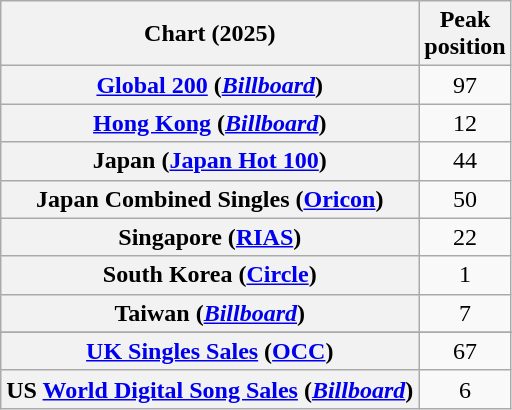<table class="wikitable plainrowheaders sortable" style="text-align:center">
<tr>
<th scope="col">Chart (2025)</th>
<th scope="col">Peak<br>position</th>
</tr>
<tr>
<th scope="row"><a href='#'>Global 200</a> (<em><a href='#'>Billboard</a></em>)</th>
<td>97</td>
</tr>
<tr>
<th scope="row"><a href='#'>Hong Kong</a> (<em><a href='#'>Billboard</a></em>)</th>
<td>12</td>
</tr>
<tr>
<th scope="row">Japan (<a href='#'>Japan Hot 100</a>)</th>
<td>44</td>
</tr>
<tr>
<th scope="row">Japan Combined Singles (<a href='#'>Oricon</a>)</th>
<td>50</td>
</tr>
<tr>
<th scope="row">Singapore (<a href='#'>RIAS</a>)</th>
<td>22</td>
</tr>
<tr>
<th scope="row">South Korea (<a href='#'>Circle</a>)</th>
<td>1</td>
</tr>
<tr>
<th scope="row">Taiwan (<em><a href='#'>Billboard</a></em>)</th>
<td>7</td>
</tr>
<tr>
</tr>
<tr>
<th scope="row"><a href='#'>UK Singles Sales</a> (<a href='#'>OCC</a>)</th>
<td>67</td>
</tr>
<tr>
<th scope="row">US <a href='#'>World Digital Song Sales</a> (<em><a href='#'>Billboard</a></em>)</th>
<td>6</td>
</tr>
</table>
